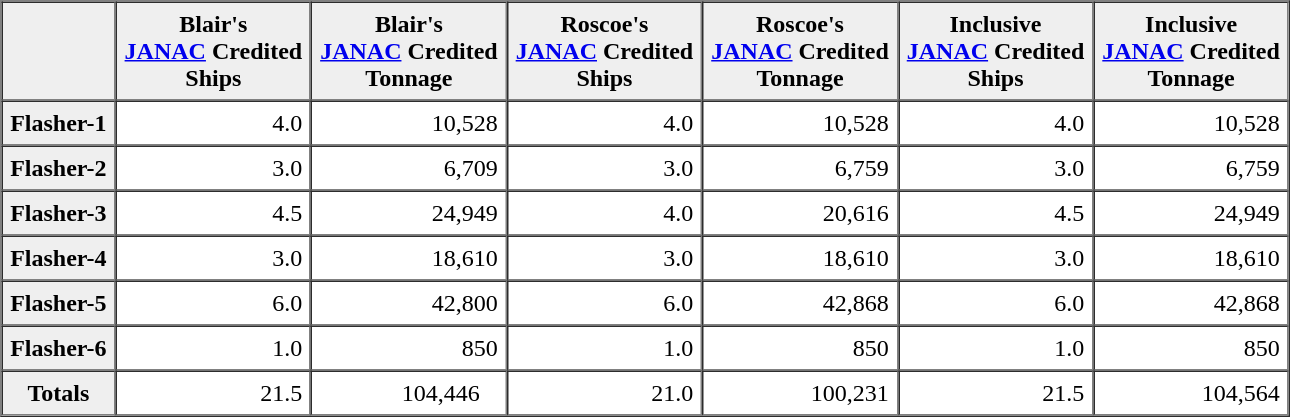<table border="1" cellpadding="5" cellspacing="0" align="center">
<tr>
<th scope="col" style="background:#efefef;"> </th>
<th scope="col" style="background:#efefef;">Blair's<br><a href='#'>JANAC</a> Credited<br>Ships</th>
<th scope="col" style="background:#efefef;">Blair's<br><a href='#'>JANAC</a> Credited<br>Tonnage</th>
<th scope="col" style="background:#efefef;">Roscoe's<br><a href='#'>JANAC</a> Credited<br>Ships</th>
<th scope="col" style="background:#efefef;">Roscoe's<br><a href='#'>JANAC</a> Credited<br>Tonnage</th>
<th scope="col" style="background:#efefef;">Inclusive<br><a href='#'>JANAC</a> Credited<br>Ships</th>
<th scope="col" style="background:#efefef;">Inclusive<br><a href='#'>JANAC</a> Credited<br>Tonnage</th>
</tr>
<tr>
<th scope="row" style="background:#efefef;">Flasher-1</th>
<td align=right>4<span>.0</span></td>
<td align=right>10,528</td>
<td align=right>4<span>.0</span></td>
<td align=right>10,528</td>
<td align=right>4<span>.0</span></td>
<td align=right>10,528</td>
</tr>
<tr>
<th scope="row" style="background:#efefef;">Flasher-2</th>
<td align=right>3<span>.0</span></td>
<td align=right>6,709</td>
<td align=right>3<span>.0</span></td>
<td align=right>6,759</td>
<td align=right>3<span>.0</span></td>
<td align=right>6,759</td>
</tr>
<tr>
<th scope="row" style="background:#efefef;">Flasher-3</th>
<td align=right>4.5</td>
<td align=right>24,949<br></td>
<td align=right>4<span>.0</span></td>
<td align=right>20,616</td>
<td align=right>4.5</td>
<td align=right>24,949</td>
</tr>
<tr>
<th scope="row" style="background:#efefef;">Flasher-4</th>
<td align=right>3<span>.0</span></td>
<td align=right>18,610</td>
<td align=right>3<span>.0</span></td>
<td align=right>18,610</td>
<td align=right>3<span>.0</span></td>
<td align=right>18,610</td>
</tr>
<tr>
<th scope="row" style="background:#efefef;">Flasher-5</th>
<td align=right>6<span>.0</span></td>
<td align=right>42,800</td>
<td align=right>6<span>.0</span></td>
<td align=right>42,868</td>
<td align=right>6<span>.0</span></td>
<td align=right>42,868</td>
</tr>
<tr>
<th scope="row" style="background:#efefef;">Flasher-6</th>
<td align=right>1<span>.0</span></td>
<td align=right>850</td>
<td align=right>1<span>.0</span></td>
<td align=right>850</td>
<td align=right>1<span>.0</span></td>
<td align=right>850</td>
</tr>
<tr>
<th scope="row" style="background:#efefef;">Totals</th>
<td align=right>21.5</td>
<td align=right>104,446   </td>
<td align=right>21<span>.0</span></td>
<td align=right>100,231</td>
<td align=right>21.5</td>
<td align=right>104,564</td>
</tr>
</table>
